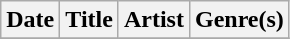<table class="wikitable" style="text-align: left;">
<tr>
<th>Date</th>
<th>Title</th>
<th>Artist</th>
<th>Genre(s)</th>
</tr>
<tr>
</tr>
</table>
